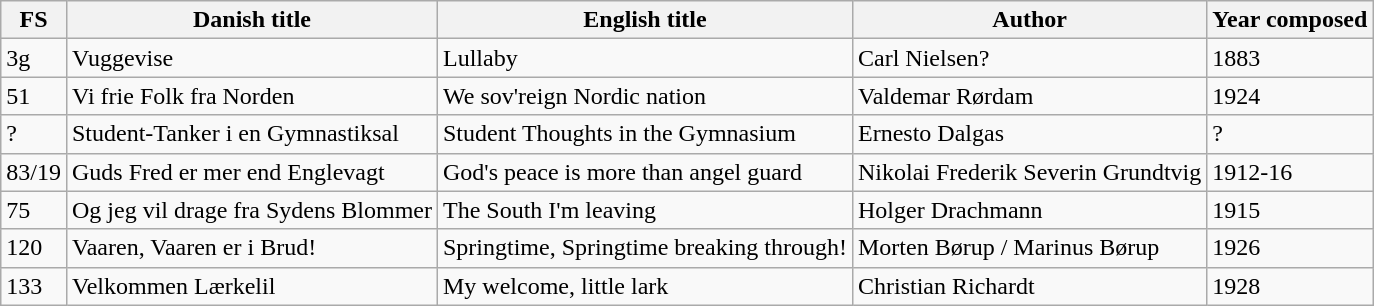<table class="wikitable center">
<tr>
<th>FS</th>
<th>Danish title</th>
<th>English title</th>
<th>Author</th>
<th>Year composed</th>
</tr>
<tr>
<td>3g</td>
<td>Vuggevise</td>
<td>Lullaby</td>
<td>Carl Nielsen?</td>
<td>1883</td>
</tr>
<tr>
<td>51</td>
<td>Vi frie Folk fra Norden</td>
<td>We sov'reign Nordic nation</td>
<td>Valdemar Rørdam</td>
<td>1924</td>
</tr>
<tr>
<td>?</td>
<td>Student-Tanker i en Gymnastiksal</td>
<td>Student Thoughts in the Gymnasium</td>
<td>Ernesto Dalgas</td>
<td>?</td>
</tr>
<tr>
<td>83/19</td>
<td>Guds Fred er mer end Englevagt</td>
<td>God's peace is more than angel guard</td>
<td>Nikolai Frederik Severin Grundtvig</td>
<td>1912-16</td>
</tr>
<tr>
<td>75</td>
<td>Og jeg vil drage fra Sydens Blommer</td>
<td>The South I'm leaving</td>
<td>Holger Drachmann</td>
<td>1915</td>
</tr>
<tr>
<td>120</td>
<td>Vaaren, Vaaren er i Brud!</td>
<td>Springtime, Springtime breaking through!</td>
<td>Morten Børup / Marinus Børup</td>
<td>1926</td>
</tr>
<tr>
<td>133</td>
<td>Velkommen Lærkelil</td>
<td>My welcome, little lark</td>
<td>Christian Richardt</td>
<td>1928</td>
</tr>
</table>
